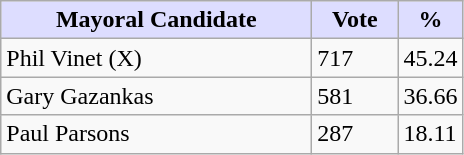<table class="wikitable">
<tr>
<th style="background:#ddf; width:200px;">Mayoral Candidate </th>
<th style="background:#ddf; width:50px;">Vote</th>
<th style="background:#ddf; width:30px;">%</th>
</tr>
<tr>
<td>Phil Vinet (X)</td>
<td>717</td>
<td>45.24</td>
</tr>
<tr>
<td>Gary Gazankas</td>
<td>581</td>
<td>36.66</td>
</tr>
<tr>
<td>Paul Parsons</td>
<td>287</td>
<td>18.11</td>
</tr>
</table>
